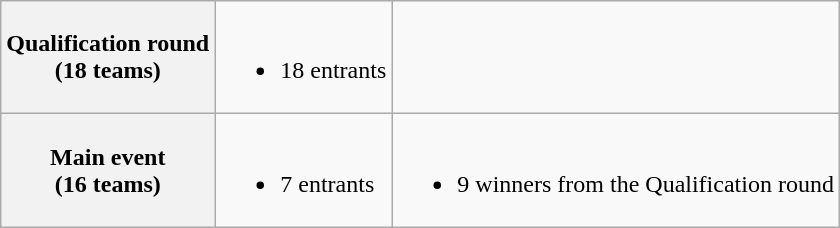<table class="wikitable">
<tr>
<th colspan=2>Qualification round<br> (18 teams)</th>
<td><br><ul><li>18 entrants</li></ul></td>
<td></td>
</tr>
<tr>
<th colspan=2>Main event<br> (16 teams)</th>
<td><br><ul><li>7 entrants</li></ul></td>
<td><br><ul><li>9 winners from the Qualification round</li></ul></td>
</tr>
</table>
